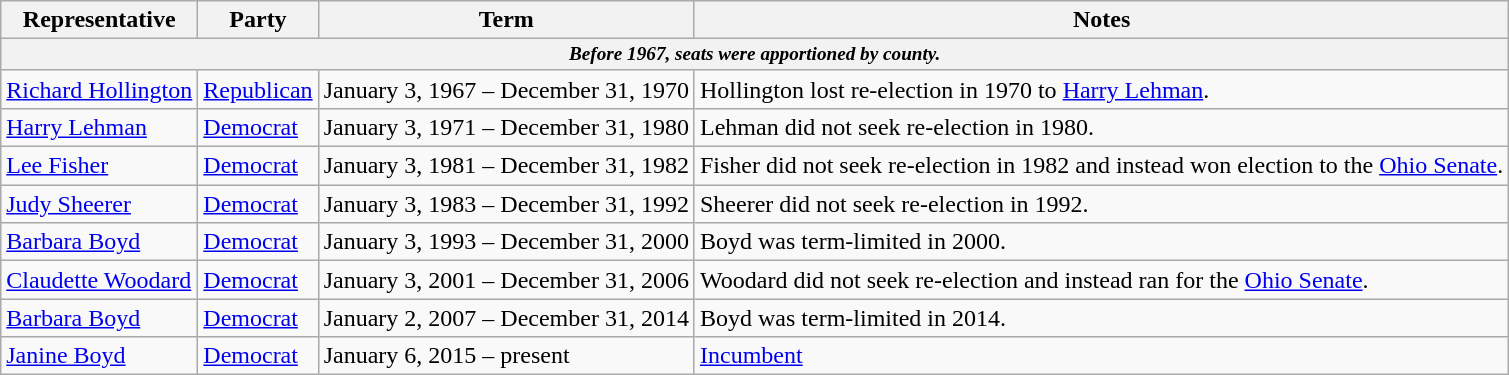<table class=wikitable>
<tr valign=bottom>
<th>Representative</th>
<th>Party</th>
<th>Term</th>
<th>Notes</th>
</tr>
<tr>
<th colspan=5 style="font-size: 80%;"><em>Before 1967, seats were apportioned by county.</em></th>
</tr>
<tr>
<td><a href='#'>Richard Hollington</a></td>
<td><a href='#'>Republican</a></td>
<td>January 3, 1967 – December 31, 1970</td>
<td>Hollington lost re-election in 1970 to <a href='#'>Harry Lehman</a>.</td>
</tr>
<tr>
<td><a href='#'>Harry Lehman</a></td>
<td><a href='#'>Democrat</a></td>
<td>January 3, 1971 – December 31, 1980</td>
<td>Lehman did not seek re-election in 1980.</td>
</tr>
<tr>
<td><a href='#'>Lee Fisher</a></td>
<td><a href='#'>Democrat</a></td>
<td>January 3, 1981 – December 31, 1982</td>
<td>Fisher did not seek re-election in 1982 and instead won election to the <a href='#'>Ohio Senate</a>.</td>
</tr>
<tr>
<td><a href='#'>Judy Sheerer</a></td>
<td><a href='#'>Democrat</a></td>
<td>January 3, 1983 – December 31, 1992</td>
<td>Sheerer did not seek re-election in 1992.</td>
</tr>
<tr>
<td><a href='#'>Barbara Boyd</a></td>
<td><a href='#'>Democrat</a></td>
<td>January 3, 1993 – December 31, 2000</td>
<td>Boyd was term-limited in 2000.</td>
</tr>
<tr>
<td><a href='#'>Claudette Woodard</a></td>
<td><a href='#'>Democrat</a></td>
<td>January 3, 2001 – December 31, 2006</td>
<td>Woodard did not seek re-election and instead ran for the <a href='#'>Ohio Senate</a>.</td>
</tr>
<tr>
<td><a href='#'>Barbara Boyd</a></td>
<td><a href='#'>Democrat</a></td>
<td>January 2, 2007 – December 31, 2014</td>
<td>Boyd was term-limited in 2014.</td>
</tr>
<tr>
<td><a href='#'>Janine Boyd</a></td>
<td><a href='#'>Democrat</a></td>
<td>January 6, 2015 – present</td>
<td><a href='#'>Incumbent</a></td>
</tr>
</table>
